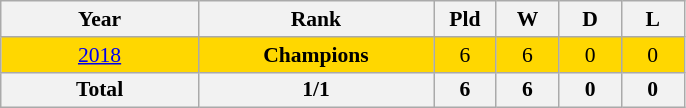<table class="wikitable" style="text-align: center;font-size:90%;">
<tr>
<th width=125>Year</th>
<th width=150>Rank</th>
<th width=35>Pld</th>
<th width=35>W</th>
<th width=35>D</th>
<th width=35>L</th>
</tr>
<tr bgcolor=gold>
<td> <a href='#'>2018</a></td>
<td><strong>Champions</strong></td>
<td>6</td>
<td>6</td>
<td>0</td>
<td>0</td>
</tr>
<tr>
<th>Total</th>
<th>1/1</th>
<th>6</th>
<th>6</th>
<th>0</th>
<th>0</th>
</tr>
</table>
